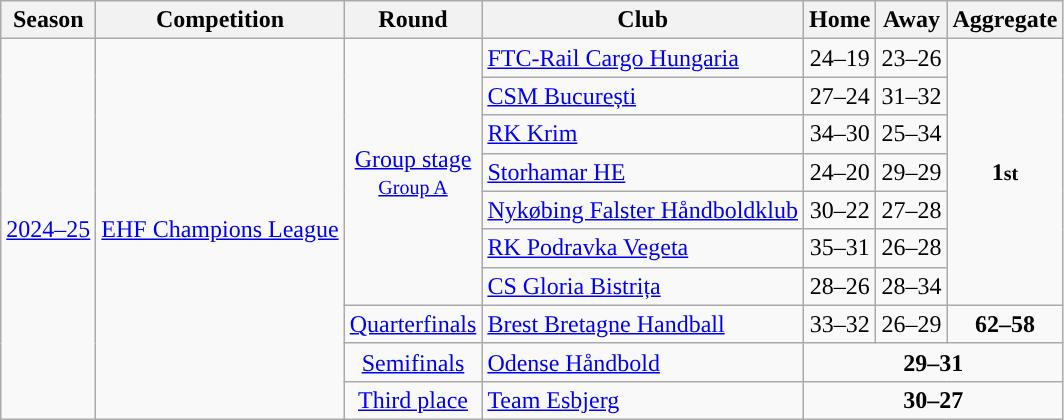<table class="wikitable">
<tr>
<th>Season</th>
<th>Competition</th>
<th>Round</th>
<th>Club</th>
<th>Home</th>
<th>Away</th>
<th>Aggregate</th>
</tr>
<tr>
<td rowspan=10><a href='#'>2024–25</a></td>
<td rowspan=10><a href='#'>EHF Champions League</a></td>
<td rowspan=7 style="text-align:center;"><a href='#'>Group stage<br><small>Group A</small></a></td>
<td> <a href='#'>FTC-Rail Cargo Hungaria</a></td>
<td style="text-align:center;">24–19</td>
<td style="text-align:center;">23–26</td>
<td align=center rowspan=7><strong>1<small>st</small></strong></td>
</tr>
<tr>
<td> <a href='#'>CSM București</a></td>
<td style="text-align:center;">27–24</td>
<td style="text-align:center;">31–32</td>
</tr>
<tr>
<td> <a href='#'>RK Krim</a></td>
<td style="text-align:center;">34–30</td>
<td style="text-align:center;">25–34</td>
</tr>
<tr>
<td> <a href='#'>Storhamar HE</a></td>
<td style="text-align:center;">24–20</td>
<td style="text-align:center;">29–29</td>
</tr>
<tr>
<td> <a href='#'>Nykøbing Falster Håndboldklub</a></td>
<td style="text-align:center;">30–22</td>
<td style="text-align:center;">27–28</td>
</tr>
<tr>
<td> <a href='#'>RK Podravka Vegeta</a></td>
<td style="text-align:center;">35–31</td>
<td style="text-align:center;">26–28</td>
</tr>
<tr>
<td> <a href='#'>CS Gloria Bistrița</a></td>
<td style="text-align:center;">28–26</td>
<td style="text-align:center;">28–34</td>
</tr>
<tr>
<td style="text-align:center;"><a href='#'>Quarterfinals</a></td>
<td> <a href='#'>Brest Bretagne Handball</a></td>
<td style="text-align:center;">33–32</td>
<td style="text-align:center;">26–29</td>
<td style="text-align:center;"><strong>62–58</strong></td>
</tr>
<tr>
<td style="text-align:center;"><a href='#'>Semifinals</a></td>
<td> <a href='#'>Odense Håndbold</a></td>
<td colspan=3 style="text-align:center;"><strong>29–31</strong></td>
</tr>
<tr>
<td style="text-align:center;"><a href='#'>Third place</a></td>
<td> <a href='#'>Team Esbjerg</a></td>
<td colspan=3 style="text-align:center;"><strong>30–27</strong></td>
</tr>
</table>
